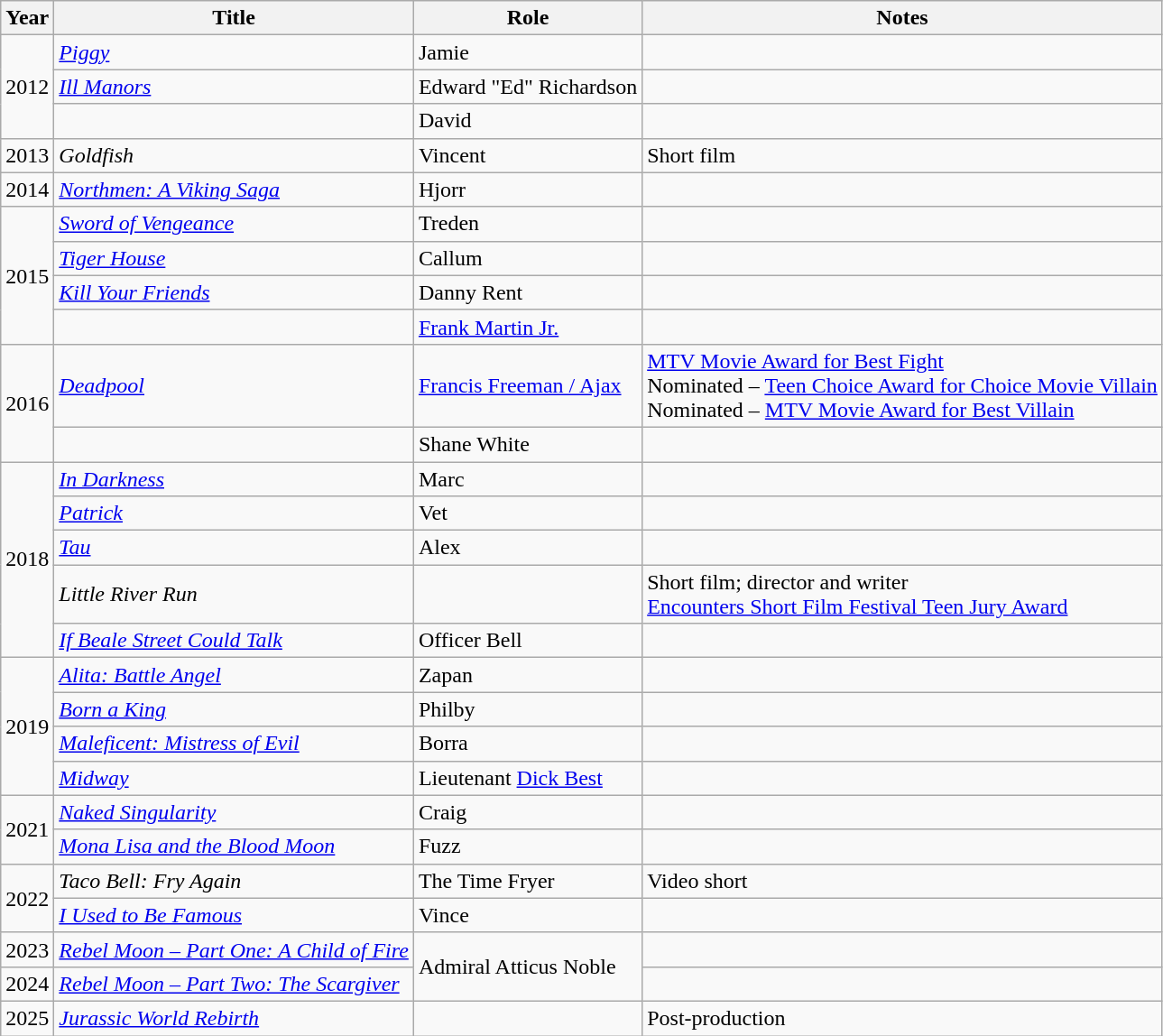<table class="wikitable sortable">
<tr>
<th>Year</th>
<th>Title</th>
<th>Role</th>
<th class="unsortable">Notes</th>
</tr>
<tr>
<td rowspan="3">2012</td>
<td><em><a href='#'>Piggy</a></em></td>
<td>Jamie</td>
<td></td>
</tr>
<tr>
<td><em><a href='#'>Ill Manors</a></em></td>
<td>Edward "Ed" Richardson</td>
<td></td>
</tr>
<tr>
<td><em></em></td>
<td>David</td>
<td></td>
</tr>
<tr>
<td>2013</td>
<td><em>Goldfish</em></td>
<td>Vincent</td>
<td>Short film</td>
</tr>
<tr>
<td>2014</td>
<td><em><a href='#'>Northmen: A Viking Saga</a></em></td>
<td>Hjorr</td>
<td></td>
</tr>
<tr>
<td rowspan="4">2015</td>
<td><em><a href='#'>Sword of Vengeance</a></em></td>
<td>Treden</td>
<td></td>
</tr>
<tr>
<td><em><a href='#'>Tiger House</a></em></td>
<td>Callum</td>
<td></td>
</tr>
<tr>
<td><em><a href='#'>Kill Your Friends</a></em></td>
<td>Danny Rent</td>
<td></td>
</tr>
<tr>
<td><em></em></td>
<td><a href='#'>Frank Martin Jr.</a></td>
<td></td>
</tr>
<tr>
<td rowspan="2">2016</td>
<td><em><a href='#'>Deadpool</a></em></td>
<td><a href='#'>Francis Freeman / Ajax</a></td>
<td><a href='#'>MTV Movie Award for Best Fight</a> <br>Nominated – <a href='#'>Teen Choice Award for Choice Movie Villain</a><br>Nominated – <a href='#'>MTV Movie Award for Best Villain</a></td>
</tr>
<tr>
<td><em></em></td>
<td>Shane White</td>
<td></td>
</tr>
<tr>
<td rowspan="5">2018</td>
<td><em><a href='#'>In Darkness</a></em></td>
<td>Marc</td>
<td></td>
</tr>
<tr>
<td><em><a href='#'>Patrick</a></em></td>
<td>Vet</td>
<td></td>
</tr>
<tr>
<td><em><a href='#'>Tau</a></em></td>
<td>Alex</td>
<td></td>
</tr>
<tr>
<td><em>Little River Run</em></td>
<td></td>
<td>Short film; director and writer<br><a href='#'>Encounters Short Film Festival Teen Jury Award</a></td>
</tr>
<tr>
<td><em><a href='#'>If Beale Street Could Talk</a></em></td>
<td>Officer Bell</td>
<td></td>
</tr>
<tr>
<td rowspan="4">2019</td>
<td><em><a href='#'>Alita: Battle Angel</a></em></td>
<td>Zapan</td>
<td></td>
</tr>
<tr>
<td><em><a href='#'>Born a King</a></em></td>
<td>Philby</td>
<td></td>
</tr>
<tr>
<td><em><a href='#'>Maleficent: Mistress of Evil</a></em></td>
<td>Borra</td>
<td></td>
</tr>
<tr>
<td><em><a href='#'>Midway</a></em></td>
<td>Lieutenant <a href='#'>Dick Best</a></td>
<td></td>
</tr>
<tr>
<td rowspan="2">2021</td>
<td><em><a href='#'>Naked Singularity</a></em></td>
<td>Craig</td>
<td></td>
</tr>
<tr>
<td><em><a href='#'>Mona Lisa and the Blood Moon</a></em></td>
<td>Fuzz</td>
<td></td>
</tr>
<tr>
<td rowspan="2">2022</td>
<td><em>Taco Bell: Fry Again</em></td>
<td>The Time Fryer</td>
<td>Video short</td>
</tr>
<tr>
<td><em><a href='#'>I Used to Be Famous</a></em></td>
<td>Vince</td>
<td></td>
</tr>
<tr>
<td>2023</td>
<td><em><a href='#'>Rebel Moon – Part One: A Child of Fire</a></em></td>
<td rowspan=2>Admiral Atticus Noble</td>
<td></td>
</tr>
<tr>
<td>2024</td>
<td><em><a href='#'>Rebel Moon – Part Two: The Scargiver</a></em></td>
<td></td>
</tr>
<tr>
<td>2025</td>
<td><em><a href='#'>Jurassic World Rebirth</a></em></td>
<td></td>
<td>Post-production</td>
</tr>
</table>
